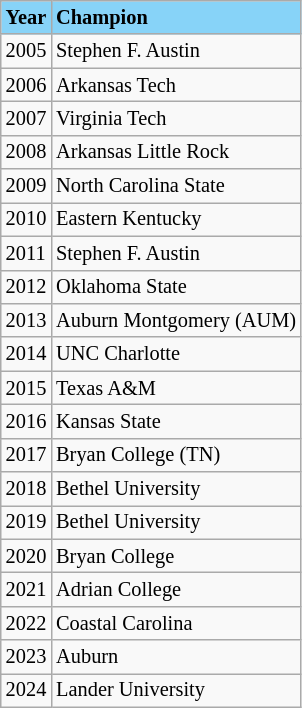<table class="wikitable" style="font-size:85%;">
<tr ! style="background-color: #87D3F8;">
<td><strong>Year</strong></td>
<td><strong>Champion</strong></td>
</tr>
<tr --->
<td>2005</td>
<td>Stephen F. Austin</td>
</tr>
<tr --->
<td>2006</td>
<td>Arkansas Tech</td>
</tr>
<tr --->
<td>2007</td>
<td>Virginia Tech</td>
</tr>
<tr --->
<td>2008</td>
<td>Arkansas Little Rock</td>
</tr>
<tr --->
<td>2009</td>
<td>North Carolina State</td>
</tr>
<tr --->
<td>2010</td>
<td>Eastern Kentucky</td>
</tr>
<tr --->
<td>2011</td>
<td>Stephen F. Austin</td>
</tr>
<tr --->
<td>2012</td>
<td>Oklahoma State</td>
</tr>
<tr --->
<td>2013</td>
<td>Auburn Montgomery (AUM)</td>
</tr>
<tr --->
<td>2014</td>
<td>UNC Charlotte</td>
</tr>
<tr -->
<td>2015</td>
<td>Texas A&M</td>
</tr>
<tr -->
<td>2016</td>
<td>Kansas State</td>
</tr>
<tr -->
<td>2017</td>
<td>Bryan College (TN)</td>
</tr>
<tr --->
<td>2018</td>
<td>Bethel University</td>
</tr>
<tr --->
<td>2019</td>
<td>Bethel University</td>
</tr>
<tr --->
<td>2020</td>
<td>Bryan College</td>
</tr>
<tr --->
<td>2021</td>
<td>Adrian College</td>
</tr>
<tr --->
<td>2022</td>
<td>Coastal Carolina</td>
</tr>
<tr --->
<td>2023</td>
<td>Auburn</td>
</tr>
<tr --->
<td>2024</td>
<td>Lander University</td>
</tr>
</table>
